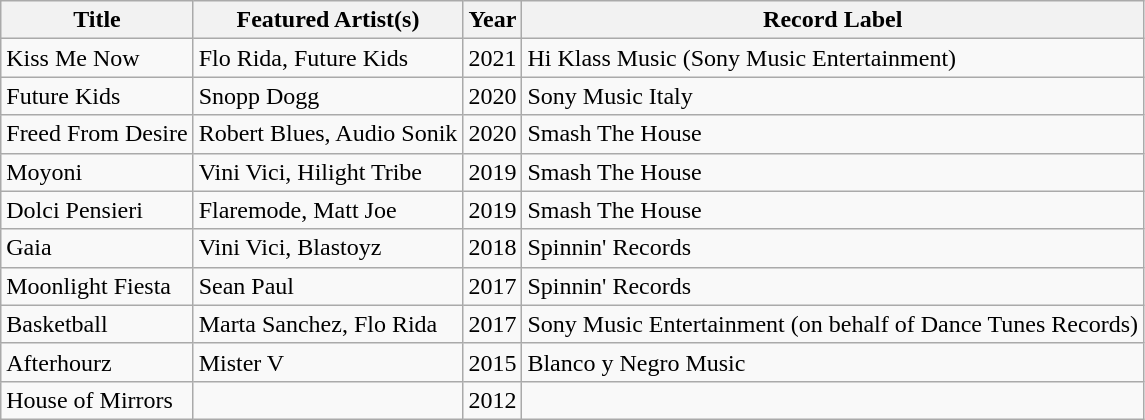<table class="wikitable">
<tr>
<th>Title</th>
<th>Featured Artist(s)</th>
<th>Year</th>
<th>Record Label</th>
</tr>
<tr>
<td>Kiss Me Now</td>
<td>Flo Rida, Future Kids</td>
<td>2021</td>
<td>Hi Klass Music (Sony Music Entertainment)</td>
</tr>
<tr>
<td>Future Kids</td>
<td>Snopp Dogg</td>
<td>2020</td>
<td>Sony Music Italy</td>
</tr>
<tr>
<td>Freed From Desire </td>
<td>Robert Blues, Audio Sonik</td>
<td>2020</td>
<td>Smash The House</td>
</tr>
<tr>
<td>Moyoni</td>
<td>Vini Vici, Hilight Tribe</td>
<td>2019</td>
<td>Smash The House</td>
</tr>
<tr>
<td>Dolci Pensieri</td>
<td>Flaremode, Matt Joe</td>
<td>2019</td>
<td>Smash The House</td>
</tr>
<tr>
<td>Gaia</td>
<td>Vini Vici, Blastoyz</td>
<td>2018</td>
<td>Spinnin' Records</td>
</tr>
<tr>
<td>Moonlight Fiesta</td>
<td>Sean Paul</td>
<td>2017</td>
<td>Spinnin' Records</td>
</tr>
<tr>
<td>Basketball</td>
<td>Marta Sanchez, Flo Rida</td>
<td>2017</td>
<td>Sony Music Entertainment (on behalf of Dance Tunes Records)</td>
</tr>
<tr>
<td>Afterhourz</td>
<td>Mister V</td>
<td>2015</td>
<td>Blanco y Negro Music</td>
</tr>
<tr>
<td>House of Mirrors</td>
<td></td>
<td>2012</td>
<td></td>
</tr>
</table>
